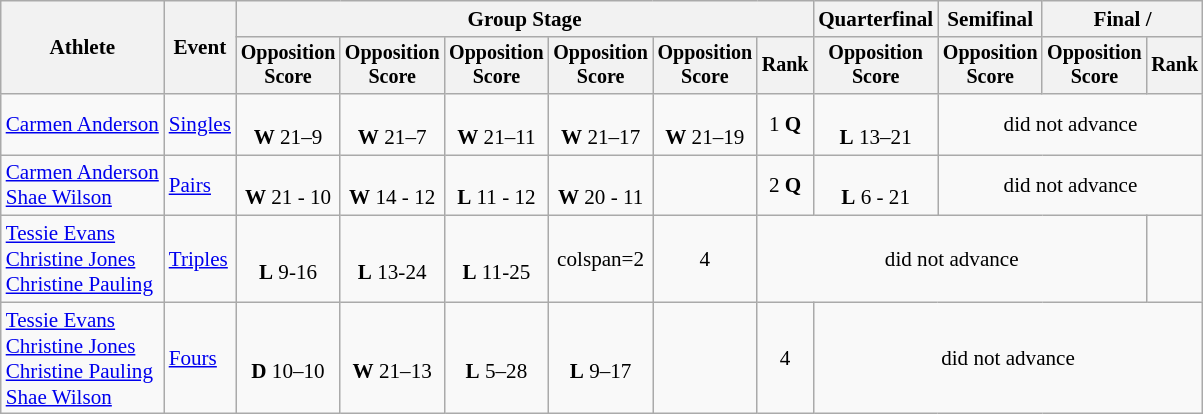<table class="wikitable" style="font-size:88%">
<tr>
<th rowspan=2>Athlete</th>
<th rowspan=2>Event</th>
<th colspan=6>Group Stage</th>
<th>Quarterfinal</th>
<th>Semifinal</th>
<th colspan=2>Final / </th>
</tr>
<tr style="font-size:95%">
<th>Opposition<br>Score</th>
<th>Opposition<br>Score</th>
<th>Opposition<br>Score</th>
<th>Opposition<br>Score</th>
<th>Opposition<br>Score</th>
<th>Rank</th>
<th>Opposition<br>Score</th>
<th>Opposition<br>Score</th>
<th>Opposition<br>Score</th>
<th>Rank</th>
</tr>
<tr align=center>
<td align=left><a href='#'>Carmen Anderson</a></td>
<td align=left><a href='#'>Singles</a></td>
<td><br><strong>W</strong> 21–9</td>
<td><br><strong>W</strong> 21–7</td>
<td><br><strong>W</strong> 21–11</td>
<td><br><strong>W</strong> 21–17</td>
<td><br><strong>W</strong> 21–19</td>
<td>1 <strong>Q</strong></td>
<td><br><strong>L</strong> 13–21</td>
<td colspan=3>did not advance</td>
</tr>
<tr align=center>
<td align=left><a href='#'>Carmen Anderson</a><br><a href='#'>Shae Wilson</a></td>
<td align=left><a href='#'>Pairs</a></td>
<td><br><strong>W</strong> 21 - 10</td>
<td><br><strong>W</strong> 14 - 12</td>
<td><br><strong>L</strong> 11 - 12</td>
<td><br><strong>W</strong> 20 - 11</td>
<td></td>
<td>2 <strong>Q</strong></td>
<td><br><strong>L</strong> 6 - 21</td>
<td colspan=3>did not advance</td>
</tr>
<tr align=center>
<td align=left><a href='#'>Tessie Evans</a><br><a href='#'>Christine Jones</a><br><a href='#'>Christine Pauling</a></td>
<td align=left><a href='#'>Triples</a></td>
<td><br><strong>L</strong> 9-16</td>
<td><br><strong>L</strong> 13-24</td>
<td><br><strong>L</strong> 11-25</td>
<td>colspan=2 </td>
<td>4</td>
<td colspan=4>did not advance</td>
</tr>
<tr align=center>
<td align=left><a href='#'>Tessie Evans</a><br><a href='#'>Christine Jones</a><br><a href='#'>Christine Pauling</a><br><a href='#'>Shae Wilson</a></td>
<td align=left><a href='#'>Fours</a></td>
<td><br><strong>D</strong> 10–10</td>
<td><br><strong>W</strong> 21–13</td>
<td><br><strong>L</strong> 5–28</td>
<td><br><strong>L</strong> 9–17</td>
<td></td>
<td>4</td>
<td colspan=4>did not advance</td>
</tr>
</table>
